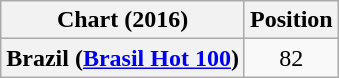<table class="wikitable plainrowheaders" style="text-align:center">
<tr>
<th scope="col">Chart (2016)</th>
<th scope="col">Position</th>
</tr>
<tr>
<th scope="row">Brazil (<a href='#'>Brasil Hot 100</a>)</th>
<td>82</td>
</tr>
</table>
